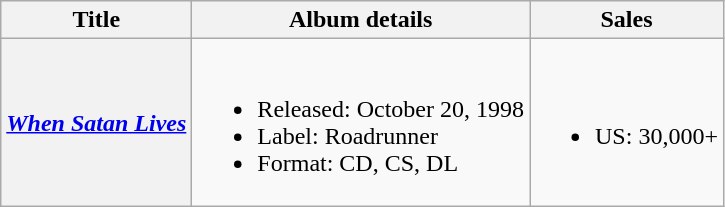<table class ="wikitable plainrowheaders">
<tr>
<th scope="col">Title</th>
<th scope="col">Album details</th>
<th scope="col">Sales</th>
</tr>
<tr>
<th scope="row"><em><a href='#'>When Satan Lives</a></em></th>
<td><br><ul><li>Released: October 20, 1998</li><li>Label: Roadrunner</li><li>Format: CD, CS, DL</li></ul></td>
<td><br><ul><li>US: 30,000+</li></ul></td>
</tr>
</table>
